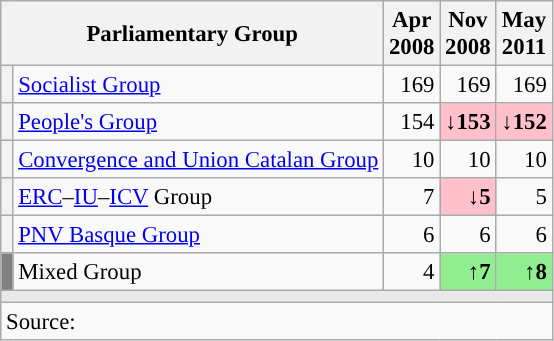<table class="wikitable" style="font-size:95%;">
<tr>
<th colspan="2">Parliamentary Group</th>
<th>Apr<br>2008</th>
<th>Nov<br>2008</th>
<th>May<br>2011</th>
</tr>
<tr>
<th width="1px" style="background-color:"></th>
<td><a href='#'>Socialist Group</a></td>
<td align="right">169</td>
<td align="right">169</td>
<td align="right">169</td>
</tr>
<tr>
<th style="background-color:"></th>
<td><a href='#'>People's Group</a></td>
<td align="right">154</td>
<td align="right" style="background:pink;">↓<strong><span>153</span></strong></td>
<td align="right" style="background:pink;">↓<strong><span>152</span></strong></td>
</tr>
<tr>
<th style="background-color:"></th>
<td><a href='#'>Convergence and Union Catalan Group</a></td>
<td align="right">10</td>
<td align="right">10</td>
<td align="right">10</td>
</tr>
<tr>
<th style="background-color:"></th>
<td><a href='#'>ERC</a>–<a href='#'>IU</a>–<a href='#'>ICV</a> Group</td>
<td align="right">7</td>
<td align="right" style="background:pink;">↓<strong><span>5</span></strong></td>
<td align="right">5</td>
</tr>
<tr>
<th style="background-color:"></th>
<td><a href='#'>PNV Basque Group</a></td>
<td align="right">6</td>
<td align="right">6</td>
<td align="right">6</td>
</tr>
<tr>
<th style="background-color:gray"></th>
<td>Mixed Group</td>
<td align="right">4</td>
<td align="right" style="background:lightgreen;">↑<strong><span>7</span></strong></td>
<td align="right" style="background:lightgreen;">↑<strong><span>8</span></strong></td>
</tr>
<tr>
<td colspan="5" bgcolor="#E9E9E9"></td>
</tr>
<tr>
<td align="left" colspan="5">Source: </td>
</tr>
</table>
